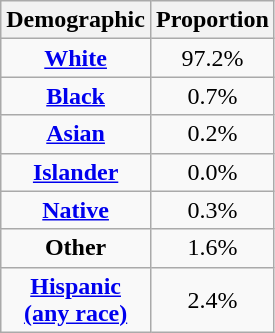<table class="wikitable floatright" style="text-align: center">
<tr>
<th>Demographic</th>
<th>Proportion</th>
</tr>
<tr>
<td><strong><a href='#'>White</a></strong></td>
<td>97.2%</td>
</tr>
<tr>
<td><strong><a href='#'>Black</a></strong></td>
<td>0.7%</td>
</tr>
<tr>
<td><strong><a href='#'>Asian</a></strong></td>
<td>0.2%</td>
</tr>
<tr>
<td><strong><a href='#'>Islander</a></strong></td>
<td>0.0%</td>
</tr>
<tr>
<td><strong><a href='#'>Native</a></strong></td>
<td>0.3%</td>
</tr>
<tr>
<td><strong>Other</strong></td>
<td>1.6%</td>
</tr>
<tr>
<td><strong><a href='#'>Hispanic<br>(any race)</a></strong></td>
<td>2.4%</td>
</tr>
</table>
